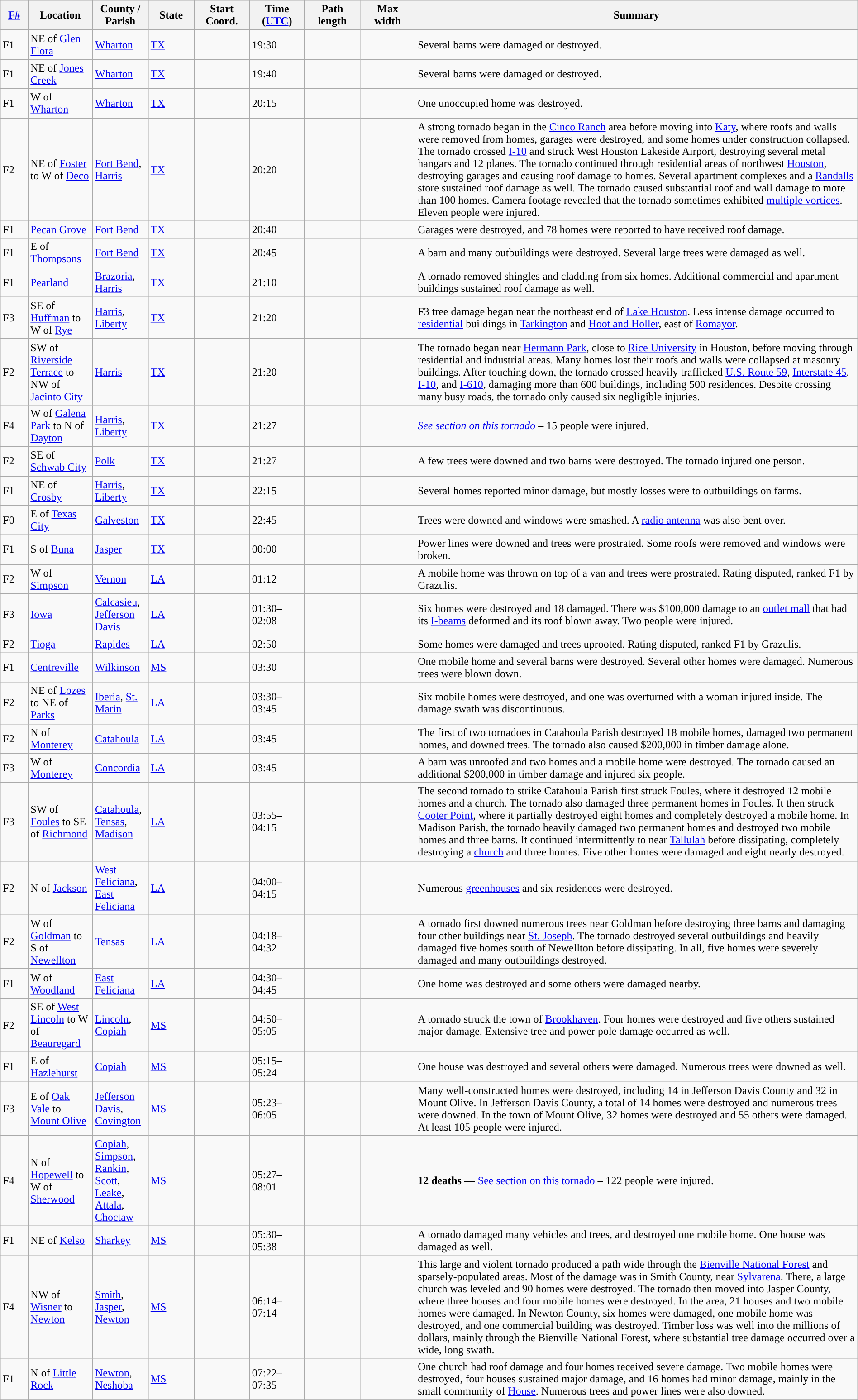<table class="wikitable sortable" style="width:100%;">
<tr>
<th scope="col"  style="width:3%; text-align:center;"><a href='#'>F#</a></th>
<th scope="col"  style="width:7%; text-align:center;" class="unsortable">Location</th>
<th scope="col"  style="width:6%; text-align:center;" class="unsortable">County / Parish</th>
<th scope="col"  style="width:5%; text-align:center;">State</th>
<th scope="col"  style="width:6%; text-align:center;">Start Coord.</th>
<th scope="col"  style="width:6%; text-align:center;">Time (<a href='#'>UTC</a>)</th>
<th scope="col"  style="width:6%; text-align:center;">Path length</th>
<th scope="col"  style="width:6%; text-align:center;">Max width</th>
<th scope="col" class="unsortable" style="width:48%; text-align:center;">Summary</th>
</tr>
<tr>
<td>F1</td>
<td>NE of <a href='#'>Glen Flora</a></td>
<td><a href='#'>Wharton</a></td>
<td><a href='#'>TX</a></td>
<td></td>
<td>19:30</td>
<td></td>
<td></td>
<td>Several barns were damaged or destroyed.</td>
</tr>
<tr>
<td>F1</td>
<td>NE of <a href='#'>Jones Creek</a></td>
<td><a href='#'>Wharton</a></td>
<td><a href='#'>TX</a></td>
<td></td>
<td>19:40</td>
<td></td>
<td></td>
<td>Several barns were damaged or destroyed.</td>
</tr>
<tr>
<td>F1</td>
<td>W of <a href='#'>Wharton</a></td>
<td><a href='#'>Wharton</a></td>
<td><a href='#'>TX</a></td>
<td></td>
<td>20:15</td>
<td></td>
<td></td>
<td>One unoccupied home was destroyed.</td>
</tr>
<tr>
<td>F2</td>
<td>NE of <a href='#'>Foster</a> to W of <a href='#'>Deco</a></td>
<td><a href='#'>Fort Bend</a>, <a href='#'>Harris</a> </td>
<td><a href='#'>TX</a></td>
<td></td>
<td>20:20</td>
<td></td>
<td></td>
<td>A strong tornado began in the <a href='#'>Cinco Ranch</a> area before moving into <a href='#'>Katy</a>, where roofs and walls were removed from homes, garages were destroyed, and some homes under construction collapsed. The tornado crossed <a href='#'>I-10</a> and struck West Houston Lakeside Airport, destroying several metal hangars and 12 planes. The tornado continued through residential areas of northwest <a href='#'>Houston</a>, destroying garages and causing roof damage to homes. Several apartment complexes and a <a href='#'>Randalls</a> store sustained roof damage as well. The tornado caused substantial roof and wall damage to more than 100 homes. Camera footage revealed that the tornado sometimes exhibited <a href='#'>multiple vortices</a>. Eleven people were injured.</td>
</tr>
<tr>
<td>F1</td>
<td><a href='#'>Pecan Grove</a></td>
<td><a href='#'>Fort Bend</a></td>
<td><a href='#'>TX</a></td>
<td></td>
<td>20:40</td>
<td></td>
<td></td>
<td>Garages were destroyed, and 78 homes were reported to have received roof damage.</td>
</tr>
<tr>
<td>F1</td>
<td>E of <a href='#'>Thompsons</a></td>
<td><a href='#'>Fort Bend</a></td>
<td><a href='#'>TX</a></td>
<td></td>
<td>20:45</td>
<td></td>
<td></td>
<td>A barn and many outbuildings were destroyed. Several large trees were damaged as well.</td>
</tr>
<tr>
<td>F1</td>
<td><a href='#'>Pearland</a></td>
<td><a href='#'>Brazoria</a>, <a href='#'>Harris</a></td>
<td><a href='#'>TX</a></td>
<td></td>
<td>21:10</td>
<td></td>
<td></td>
<td>A tornado removed shingles and cladding from six homes. Additional commercial and apartment buildings sustained roof damage as well.</td>
</tr>
<tr>
<td>F3</td>
<td>SE of <a href='#'>Huffman</a> to W of <a href='#'>Rye</a></td>
<td><a href='#'>Harris</a>, <a href='#'>Liberty</a></td>
<td><a href='#'>TX</a></td>
<td></td>
<td>21:20</td>
<td></td>
<td></td>
<td>F3 tree damage began near the northeast end of <a href='#'>Lake Houston</a>. Less intense damage occurred to <a href='#'>residential</a> buildings in <a href='#'>Tarkington</a> and <a href='#'>Hoot and Holler</a>, east of <a href='#'>Romayor</a>.</td>
</tr>
<tr>
<td>F2</td>
<td>SW of <a href='#'>Riverside Terrace</a> to NW of <a href='#'>Jacinto City</a></td>
<td><a href='#'>Harris</a></td>
<td><a href='#'>TX</a></td>
<td></td>
<td>21:20</td>
<td></td>
<td></td>
<td>The tornado began near <a href='#'>Hermann Park</a>, close to <a href='#'>Rice University</a> in Houston, before moving through residential and industrial areas. Many homes lost their roofs and walls were collapsed at masonry buildings. After touching down, the tornado crossed heavily trafficked <a href='#'>U.S. Route 59</a>, <a href='#'>Interstate 45</a>, <a href='#'>I-10</a>, and <a href='#'>I-610</a>, damaging more than 600 buildings, including 500 residences. Despite crossing many busy roads, the tornado only caused six negligible injuries.</td>
</tr>
<tr>
<td>F4</td>
<td>W of <a href='#'>Galena Park</a> to N of <a href='#'>Dayton</a></td>
<td><a href='#'>Harris</a>, <a href='#'>Liberty</a></td>
<td><a href='#'>TX</a></td>
<td></td>
<td>21:27</td>
<td></td>
<td></td>
<td><em><a href='#'>See section on this tornado</a></em> – 15 people were injured.</td>
</tr>
<tr>
<td>F2</td>
<td>SE of <a href='#'>Schwab City</a></td>
<td><a href='#'>Polk</a></td>
<td><a href='#'>TX</a></td>
<td></td>
<td>21:27</td>
<td></td>
<td></td>
<td>A few trees were downed and two barns were destroyed. The tornado injured one person.</td>
</tr>
<tr>
<td>F1</td>
<td>NE of <a href='#'>Crosby</a></td>
<td><a href='#'>Harris</a>, <a href='#'>Liberty</a></td>
<td><a href='#'>TX</a></td>
<td></td>
<td>22:15</td>
<td></td>
<td></td>
<td>Several homes reported minor damage, but mostly losses were to outbuildings on farms.</td>
</tr>
<tr>
<td>F0</td>
<td>E of <a href='#'>Texas City</a></td>
<td><a href='#'>Galveston</a></td>
<td><a href='#'>TX</a></td>
<td></td>
<td>22:45</td>
<td></td>
<td></td>
<td>Trees were downed and windows were smashed. A <a href='#'>radio antenna</a> was also bent over.</td>
</tr>
<tr>
<td>F1</td>
<td>S of <a href='#'>Buna</a></td>
<td><a href='#'>Jasper</a></td>
<td><a href='#'>TX</a></td>
<td></td>
<td>00:00</td>
<td></td>
<td></td>
<td>Power lines were downed and trees were prostrated. Some roofs were removed and windows were broken.</td>
</tr>
<tr>
<td>F2</td>
<td>W of <a href='#'>Simpson</a></td>
<td><a href='#'>Vernon</a></td>
<td><a href='#'>LA</a></td>
<td></td>
<td>01:12</td>
<td></td>
<td></td>
<td>A mobile home was thrown on top of a van and trees were prostrated. Rating disputed, ranked F1 by Grazulis.</td>
</tr>
<tr>
<td>F3</td>
<td><a href='#'>Iowa</a></td>
<td><a href='#'>Calcasieu</a>, <a href='#'>Jefferson Davis</a></td>
<td><a href='#'>LA</a></td>
<td></td>
<td>01:30–02:08</td>
<td></td>
<td></td>
<td>Six homes were destroyed and 18 damaged. There was $100,000 damage to an <a href='#'>outlet mall</a> that had its <a href='#'>I-beams</a> deformed and its roof blown away. Two people were injured.</td>
</tr>
<tr>
<td>F2</td>
<td><a href='#'>Tioga</a></td>
<td><a href='#'>Rapides</a></td>
<td><a href='#'>LA</a></td>
<td></td>
<td>02:50</td>
<td></td>
<td></td>
<td>Some homes were damaged and trees uprooted. Rating disputed, ranked F1 by Grazulis.</td>
</tr>
<tr>
<td>F1</td>
<td><a href='#'>Centreville</a></td>
<td><a href='#'>Wilkinson</a></td>
<td><a href='#'>MS</a></td>
<td></td>
<td>03:30</td>
<td></td>
<td></td>
<td>One mobile home and several barns were destroyed. Several other homes were damaged. Numerous trees were blown down.</td>
</tr>
<tr>
<td>F2</td>
<td>NE of <a href='#'>Lozes</a> to NE of <a href='#'>Parks</a></td>
<td><a href='#'>Iberia</a>, <a href='#'>St. Marin</a></td>
<td><a href='#'>LA</a></td>
<td></td>
<td>03:30–03:45</td>
<td></td>
<td></td>
<td>Six mobile homes were destroyed, and one was overturned with a woman injured inside. The damage swath was discontinuous.</td>
</tr>
<tr>
<td>F2</td>
<td>N of <a href='#'>Monterey</a></td>
<td><a href='#'>Catahoula</a></td>
<td><a href='#'>LA</a></td>
<td></td>
<td>03:45</td>
<td></td>
<td></td>
<td>The first of two tornadoes in Catahoula Parish destroyed 18 mobile homes, damaged two permanent homes, and downed trees. The tornado also caused $200,000 in timber damage alone.</td>
</tr>
<tr>
<td>F3</td>
<td>W of <a href='#'>Monterey</a></td>
<td><a href='#'>Concordia</a></td>
<td><a href='#'>LA</a></td>
<td></td>
<td>03:45</td>
<td></td>
<td></td>
<td>A barn was unroofed and two homes and a mobile home were destroyed. The tornado caused an additional $200,000 in timber damage and injured six people.</td>
</tr>
<tr>
<td>F3</td>
<td>SW of <a href='#'>Foules</a> to SE of <a href='#'>Richmond</a></td>
<td><a href='#'>Catahoula</a>, <a href='#'>Tensas</a>, <a href='#'>Madison</a></td>
<td><a href='#'>LA</a></td>
<td></td>
<td>03:55–04:15</td>
<td></td>
<td></td>
<td>The second tornado to strike Catahoula Parish first struck Foules, where it destroyed 12 mobile homes and a church. The tornado also damaged three permanent homes in Foules. It then struck <a href='#'>Cooter Point</a>, where it partially destroyed eight homes and completely destroyed a mobile home. In Madison Parish, the tornado heavily damaged two permanent homes and destroyed two mobile homes and three barns. It continued intermittently to near <a href='#'>Tallulah</a> before dissipating, completely destroying a <a href='#'>church</a> and three homes. Five other homes were damaged and eight nearly destroyed.</td>
</tr>
<tr>
<td>F2</td>
<td>N of <a href='#'>Jackson</a></td>
<td><a href='#'>West Feliciana</a>, <a href='#'>East Feliciana</a></td>
<td><a href='#'>LA</a></td>
<td></td>
<td>04:00–04:15</td>
<td></td>
<td></td>
<td>Numerous <a href='#'>greenhouses</a> and six residences were destroyed.</td>
</tr>
<tr>
<td>F2</td>
<td>W of <a href='#'>Goldman</a> to S of <a href='#'>Newellton</a></td>
<td><a href='#'>Tensas</a></td>
<td><a href='#'>LA</a></td>
<td></td>
<td>04:18–04:32</td>
<td></td>
<td></td>
<td>A tornado first downed numerous trees near Goldman before destroying three barns and damaging four other buildings near <a href='#'>St. Joseph</a>. The tornado destroyed several outbuildings and heavily damaged five homes south of Newellton before dissipating. In all, five homes were severely damaged and many outbuildings destroyed.</td>
</tr>
<tr>
<td>F1</td>
<td>W of <a href='#'>Woodland</a></td>
<td><a href='#'>East Feliciana</a></td>
<td><a href='#'>LA</a></td>
<td></td>
<td>04:30–04:45</td>
<td></td>
<td></td>
<td>One home was destroyed and some others were damaged nearby.</td>
</tr>
<tr>
<td>F2</td>
<td>SE of <a href='#'>West Lincoln</a> to W of <a href='#'>Beauregard</a></td>
<td><a href='#'>Lincoln</a>, <a href='#'>Copiah</a></td>
<td><a href='#'>MS</a></td>
<td></td>
<td>04:50–05:05</td>
<td></td>
<td></td>
<td>A tornado struck the town of <a href='#'>Brookhaven</a>. Four homes were destroyed and five others sustained major damage. Extensive tree and power pole damage occurred as well.</td>
</tr>
<tr>
<td>F1</td>
<td>E of <a href='#'>Hazlehurst</a></td>
<td><a href='#'>Copiah</a></td>
<td><a href='#'>MS</a></td>
<td></td>
<td>05:15–05:24</td>
<td></td>
<td></td>
<td>One house was destroyed and several others were damaged. Numerous trees were downed as well.</td>
</tr>
<tr>
<td>F3</td>
<td>E of <a href='#'>Oak Vale</a> to <a href='#'>Mount Olive</a></td>
<td><a href='#'>Jefferson Davis</a>, <a href='#'>Covington</a></td>
<td><a href='#'>MS</a></td>
<td></td>
<td>05:23–06:05</td>
<td></td>
<td></td>
<td>Many well-constructed homes were destroyed, including 14 in Jefferson Davis County and 32 in Mount Olive. In Jefferson Davis County, a total of 14 homes were destroyed and numerous trees were downed. In the town of Mount Olive, 32 homes were destroyed and 55 others were damaged. At least 105 people were injured.</td>
</tr>
<tr>
<td>F4</td>
<td>N of <a href='#'>Hopewell</a> to W of <a href='#'>Sherwood</a></td>
<td><a href='#'>Copiah</a>, <a href='#'>Simpson</a>, <a href='#'>Rankin</a>, <a href='#'>Scott</a>, <a href='#'>Leake</a>, <a href='#'>Attala</a>, <a href='#'>Choctaw</a></td>
<td><a href='#'>MS</a></td>
<td></td>
<td>05:27–08:01</td>
<td></td>
<td></td>
<td><strong>12 deaths</strong> — <a href='#'>See section on this tornado</a> – 122 people were injured.</td>
</tr>
<tr>
<td>F1</td>
<td>NE of <a href='#'>Kelso</a></td>
<td><a href='#'>Sharkey</a></td>
<td><a href='#'>MS</a></td>
<td></td>
<td>05:30–05:38</td>
<td></td>
<td></td>
<td>A tornado damaged many vehicles and trees, and destroyed one mobile home. One house was damaged as well.</td>
</tr>
<tr>
<td>F4</td>
<td>NW of <a href='#'>Wisner</a> to <a href='#'>Newton</a></td>
<td><a href='#'>Smith</a>, <a href='#'>Jasper</a>, <a href='#'>Newton</a></td>
<td><a href='#'>MS</a></td>
<td></td>
<td>06:14–07:14</td>
<td></td>
<td></td>
<td>This large and violent tornado produced a path  wide through the <a href='#'>Bienville National Forest</a> and sparsely-populated areas. Most of the damage was in Smith County, near <a href='#'>Sylvarena</a>. There, a large church was leveled and 90 homes were destroyed. The tornado then moved into Jasper County, where three houses and four mobile homes were destroyed. In the area, 21 houses and two mobile homes were damaged. In Newton County, six homes were damaged, one mobile home was destroyed, and one commercial building was destroyed. Timber loss was well into the millions of dollars, mainly through the Bienville National Forest, where substantial tree damage occurred over a wide, long swath.</td>
</tr>
<tr>
<td>F1</td>
<td>N of <a href='#'>Little Rock</a></td>
<td><a href='#'>Newton</a>, <a href='#'>Neshoba</a></td>
<td><a href='#'>MS</a></td>
<td></td>
<td>07:22–07:35</td>
<td></td>
<td></td>
<td>One church had roof damage and four homes received severe damage. Two mobile homes were destroyed, four houses sustained major damage, and 16 homes had minor damage, mainly in the small community of <a href='#'>House</a>. Numerous trees and power lines were also downed.</td>
</tr>
<tr>
</tr>
</table>
